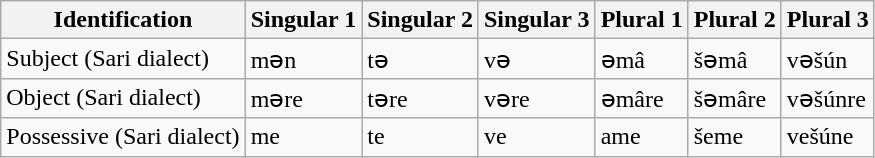<table class="wikitable">
<tr>
<th>Identification</th>
<th>Singular 1</th>
<th>Singular 2</th>
<th>Singular 3</th>
<th>Plural 1</th>
<th>Plural 2</th>
<th>Plural 3</th>
</tr>
<tr>
<td>Subject (Sari dialect)</td>
<td>mən</td>
<td>tə</td>
<td>və</td>
<td>əmâ</td>
<td>šəmâ</td>
<td>vəšún</td>
</tr>
<tr>
<td>Object (Sari dialect)</td>
<td>məre</td>
<td>təre</td>
<td>vəre</td>
<td>əmâre</td>
<td>šəmâre</td>
<td>vəšúnre</td>
</tr>
<tr>
<td>Possessive (Sari dialect)</td>
<td>me</td>
<td>te</td>
<td>ve</td>
<td>ame</td>
<td>šeme</td>
<td>vešúne</td>
</tr>
</table>
